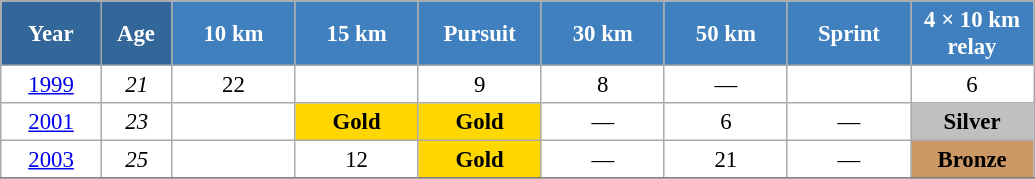<table class="wikitable" style="font-size:95%; text-align:center; border:grey solid 1px; border-collapse:collapse; background:#ffffff;">
<tr>
<th style="background-color:#369; color:white; width:60px;"> Year </th>
<th style="background-color:#369; color:white; width:40px;"> Age </th>
<th style="background-color:#4180be; color:white; width:75px;"> 10 km </th>
<th style="background-color:#4180be; color:white; width:75px;"> 15 km </th>
<th style="background-color:#4180be; color:white; width:75px;"> Pursuit </th>
<th style="background-color:#4180be; color:white; width:75px;"> 30 km </th>
<th style="background-color:#4180be; color:white; width:75px;"> 50 km </th>
<th style="background-color:#4180be; color:white; width:75px;"> Sprint </th>
<th style="background-color:#4180be; color:white; width:75px;"> 4 × 10 km <br> relay </th>
</tr>
<tr>
<td><a href='#'>1999</a></td>
<td><em>21</em></td>
<td>22</td>
<td></td>
<td>9</td>
<td>8</td>
<td>—</td>
<td></td>
<td>6</td>
</tr>
<tr>
<td><a href='#'>2001</a></td>
<td><em>23</em></td>
<td></td>
<td style="background:gold;"><strong>Gold</strong></td>
<td style="background:gold;"><strong>Gold</strong></td>
<td>—</td>
<td>6</td>
<td>—</td>
<td style="background:silver;"><strong>Silver</strong></td>
</tr>
<tr>
<td><a href='#'>2003</a></td>
<td><em>25</em></td>
<td></td>
<td>12</td>
<td style="background:gold;"><strong>Gold</strong></td>
<td>—</td>
<td>21</td>
<td>—</td>
<td bgcolor="cc9966"><strong>Bronze</strong></td>
</tr>
<tr>
</tr>
</table>
